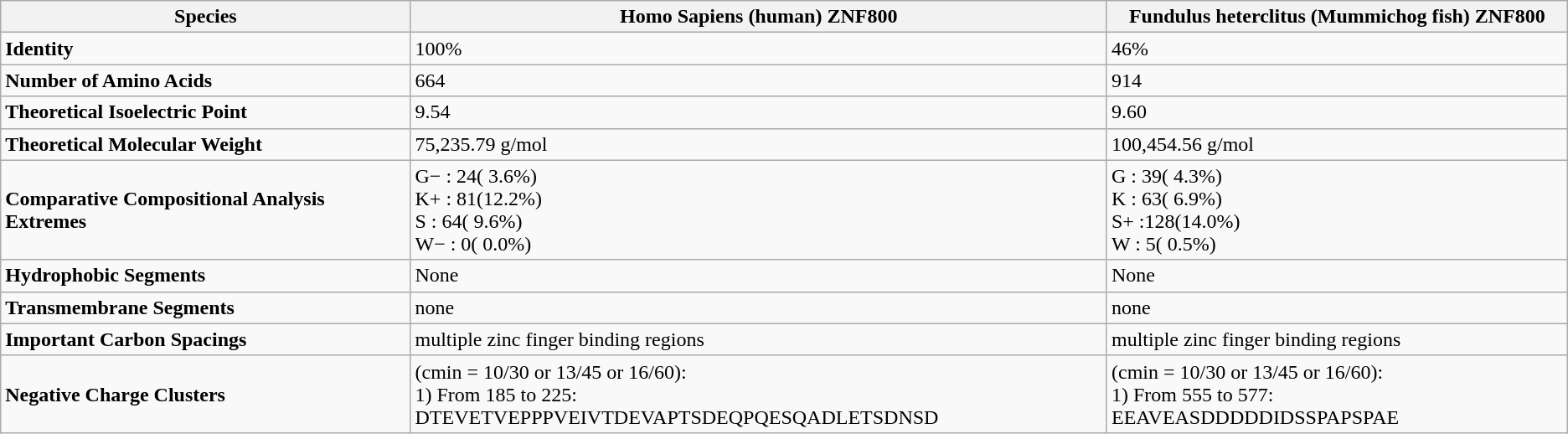<table class="wikitable">
<tr>
<th>Species</th>
<th>Homo Sapiens (human) ZNF800</th>
<th>Fundulus heterclitus (Mummichog fish) ZNF800</th>
</tr>
<tr>
<td><strong>Identity</strong></td>
<td>100%</td>
<td>46%</td>
</tr>
<tr>
<td><strong>Number of Amino Acids</strong></td>
<td>664</td>
<td>914</td>
</tr>
<tr>
<td><strong>Theoretical Isoelectric Point</strong></td>
<td>9.54</td>
<td>9.60</td>
</tr>
<tr>
<td><strong>Theoretical Molecular Weight</strong></td>
<td>75,235.79 g/mol</td>
<td>100,454.56 g/mol</td>
</tr>
<tr>
<td><strong>Comparative Compositional Analysis Extremes</strong></td>
<td>G− : 24( 3.6%)<br>K+ : 81(12.2%)<br>S : 64( 9.6%)<br>W− :  0( 0.0%)</td>
<td>G : 39( 4.3%)<br>K : 63( 6.9%)<br>S+ :128(14.0%)<br>W :  5( 0.5%)</td>
</tr>
<tr>
<td><strong>Hydrophobic Segments</strong></td>
<td>None</td>
<td>None</td>
</tr>
<tr>
<td><strong>Transmembrane Segments</strong></td>
<td>none</td>
<td>none</td>
</tr>
<tr>
<td><strong>Important Carbon Spacings</strong></td>
<td>multiple zinc finger binding regions</td>
<td>multiple zinc finger binding regions</td>
</tr>
<tr>
<td><strong>Negative Charge Clusters</strong></td>
<td>(cmin = 10/30 or 13/45 or 16/60):<br>1) From  185 to  225:   DTEVETVEPPPVEIVTDEVAPTSDEQPQESQADLETSDNSD</td>
<td>(cmin = 10/30 or 13/45 or 16/60):<br>1) From  555 to  577:   EEAVEASDDDDDIDSSPAPSPAE</td>
</tr>
</table>
